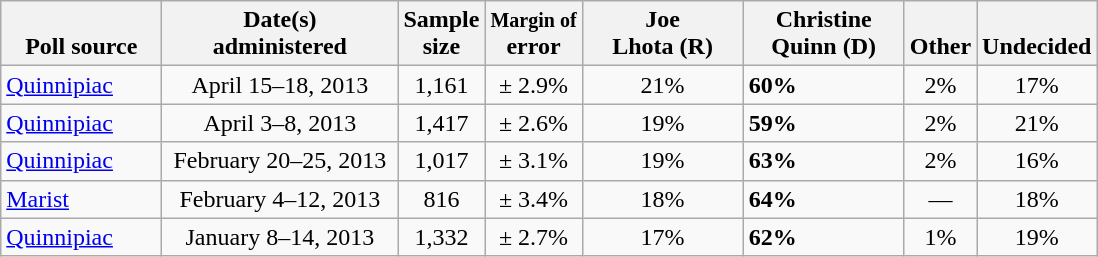<table class="wikitable">
<tr valign= bottom>
<th style="width:100px;">Poll source</th>
<th style="width:150px;">Date(s)<br>administered</th>
<th class=small>Sample<br>size</th>
<th><small>Margin of</small><br>error</th>
<th style="width:100px;">Joe<br>Lhota (R)</th>
<th style="width:100px;">Christine<br>Quinn (D)</th>
<th>Other</th>
<th>Undecided</th>
</tr>
<tr>
<td><a href='#'>Quinnipiac</a></td>
<td align=center>April 15–18, 2013</td>
<td align=center>1,161</td>
<td align=center>± 2.9%</td>
<td align=center>21%</td>
<td><strong>60%</strong></td>
<td align=center>2%</td>
<td align=center>17%</td>
</tr>
<tr>
<td><a href='#'>Quinnipiac</a></td>
<td align=center>April 3–8, 2013</td>
<td align=center>1,417</td>
<td align=center>± 2.6%</td>
<td align=center>19%</td>
<td><strong>59%</strong></td>
<td align=center>2%</td>
<td align=center>21%</td>
</tr>
<tr>
<td><a href='#'>Quinnipiac</a></td>
<td align=center>February 20–25, 2013</td>
<td align=center>1,017</td>
<td align=center>± 3.1%</td>
<td align=center>19%</td>
<td><strong>63%</strong></td>
<td align=center>2%</td>
<td align=center>16%</td>
</tr>
<tr>
<td><a href='#'>Marist</a></td>
<td align=center>February 4–12, 2013</td>
<td align=center>816</td>
<td align=center>± 3.4%</td>
<td align=center>18%</td>
<td><strong>64%</strong></td>
<td align=center>—</td>
<td align=center>18%</td>
</tr>
<tr>
<td><a href='#'>Quinnipiac</a></td>
<td align=center>January 8–14, 2013</td>
<td align=center>1,332</td>
<td align=center>± 2.7%</td>
<td align=center>17%</td>
<td><strong>62%</strong></td>
<td align=center>1%</td>
<td align=center>19%</td>
</tr>
</table>
